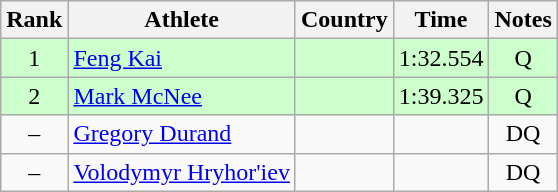<table class="wikitable sortable" style="text-align:center">
<tr>
<th>Rank</th>
<th>Athlete</th>
<th>Country</th>
<th>Time</th>
<th>Notes</th>
</tr>
<tr bgcolor=ccffcc>
<td>1</td>
<td align=left><a href='#'>Feng Kai</a></td>
<td align=left></td>
<td>1:32.554</td>
<td>Q</td>
</tr>
<tr bgcolor=ccffcc>
<td>2</td>
<td align=left><a href='#'>Mark McNee</a></td>
<td align=left></td>
<td>1:39.325</td>
<td>Q</td>
</tr>
<tr>
<td>–</td>
<td align=left><a href='#'>Gregory Durand</a></td>
<td align=left></td>
<td></td>
<td>DQ</td>
</tr>
<tr>
<td>–</td>
<td align=left><a href='#'>Volodymyr Hryhor'iev</a></td>
<td align=left></td>
<td></td>
<td>DQ</td>
</tr>
</table>
